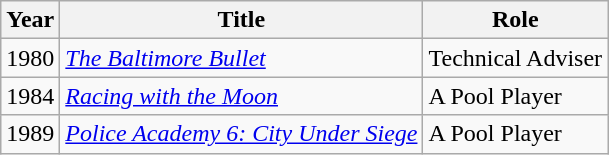<table class="wikitable">
<tr>
<th>Year</th>
<th>Title</th>
<th>Role</th>
</tr>
<tr>
<td>1980</td>
<td><em><a href='#'>The Baltimore Bullet</a></em></td>
<td>Technical Adviser</td>
</tr>
<tr>
<td>1984</td>
<td><em><a href='#'>Racing with the Moon</a></em></td>
<td>A Pool Player</td>
</tr>
<tr>
<td>1989</td>
<td><em><a href='#'>Police Academy 6: City Under Siege</a></em></td>
<td>A Pool Player</td>
</tr>
</table>
